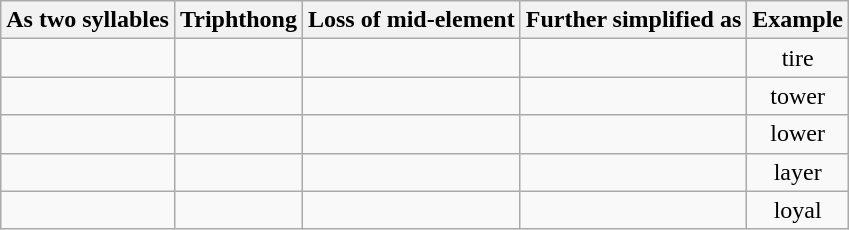<table class="wikitable" style="text-align: center;">
<tr>
<th>As two syllables</th>
<th>Triphthong</th>
<th>Loss of mid-element</th>
<th>Further simplified as</th>
<th>Example</th>
</tr>
<tr>
<td></td>
<td></td>
<td></td>
<td></td>
<td>tire</td>
</tr>
<tr>
<td></td>
<td></td>
<td></td>
<td></td>
<td>tower</td>
</tr>
<tr>
<td></td>
<td></td>
<td></td>
<td></td>
<td>lower</td>
</tr>
<tr>
<td></td>
<td></td>
<td></td>
<td></td>
<td>layer</td>
</tr>
<tr>
<td></td>
<td></td>
<td></td>
<td></td>
<td>loyal</td>
</tr>
</table>
